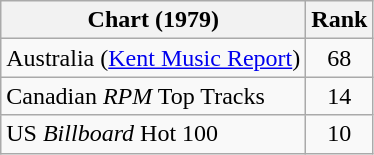<table class="wikitable sortable">
<tr>
<th>Chart (1979)</th>
<th>Rank</th>
</tr>
<tr>
<td>Australia (<a href='#'>Kent Music Report</a>)</td>
<td align="center">68</td>
</tr>
<tr>
<td>Canadian <em>RPM</em> Top Tracks</td>
<td align="center">14</td>
</tr>
<tr>
<td>US <em>Billboard</em> Hot 100</td>
<td align="center">10</td>
</tr>
</table>
